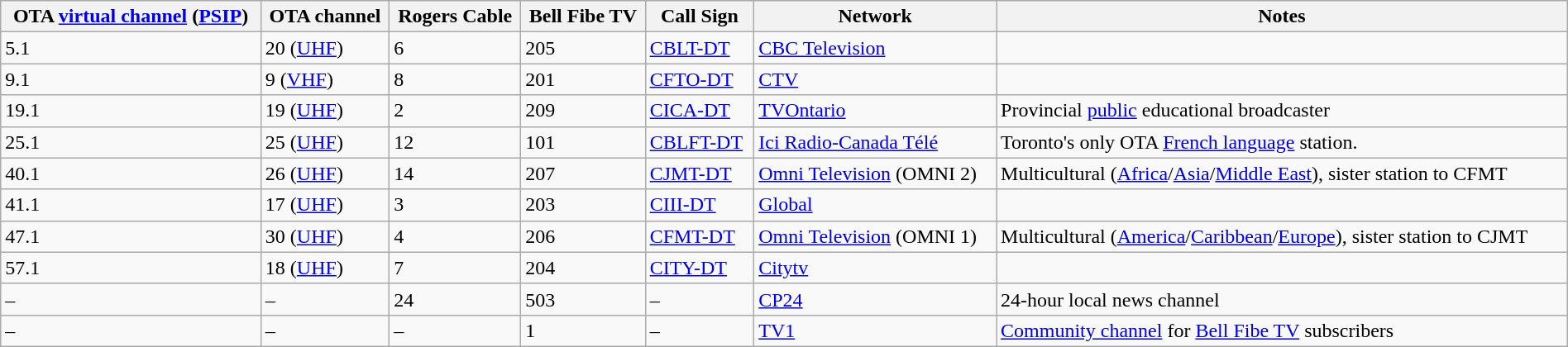<table class="wikitable sortable" width="100%">
<tr>
<th>OTA <a href='#'>virtual channel</a> (<a href='#'>PSIP</a>)</th>
<th>OTA channel</th>
<th>Rogers Cable</th>
<th>Bell Fibe TV</th>
<th>Call Sign</th>
<th>Network</th>
<th>Notes</th>
</tr>
<tr>
<td>5.1</td>
<td>20 (<a href='#'>UHF</a>)</td>
<td>6</td>
<td>205</td>
<td><a href='#'>CBLT-DT</a></td>
<td><a href='#'>CBC Television</a></td>
<td></td>
</tr>
<tr>
<td>9.1</td>
<td>9 (<a href='#'>VHF</a>)</td>
<td>8</td>
<td>201</td>
<td><a href='#'>CFTO-DT</a></td>
<td><a href='#'>CTV</a></td>
<td></td>
</tr>
<tr>
<td>19.1</td>
<td>19 (<a href='#'>UHF</a>)</td>
<td>2</td>
<td>209</td>
<td><a href='#'>CICA-DT</a></td>
<td><a href='#'>TVOntario</a></td>
<td>Provincial <a href='#'>public</a> educational broadcaster</td>
</tr>
<tr>
<td>25.1</td>
<td>25 (<a href='#'>UHF</a>)</td>
<td>12</td>
<td>101</td>
<td><a href='#'>CBLFT-DT</a></td>
<td><a href='#'>Ici Radio-Canada Télé</a></td>
<td>Toronto's only OTA <a href='#'>French language</a> station.</td>
</tr>
<tr>
<td>40.1</td>
<td>26 (<a href='#'>UHF</a>)</td>
<td>14</td>
<td>207</td>
<td><a href='#'>CJMT-DT</a></td>
<td><a href='#'>Omni Television</a> (OMNI 2)</td>
<td>Multicultural (<a href='#'>Africa</a>/<a href='#'>Asia</a>/<a href='#'>Middle East</a>), sister station to CFMT</td>
</tr>
<tr>
<td>41.1</td>
<td>17 (<a href='#'>UHF</a>)</td>
<td>3</td>
<td>203</td>
<td><a href='#'>CIII-DT</a></td>
<td><a href='#'>Global</a></td>
<td></td>
</tr>
<tr>
<td>47.1</td>
<td>30 (<a href='#'>UHF</a>)</td>
<td>4</td>
<td>206</td>
<td><a href='#'>CFMT-DT</a></td>
<td><a href='#'>Omni Television</a> (OMNI 1)</td>
<td>Multicultural (<a href='#'>America</a>/<a href='#'>Caribbean</a>/<a href='#'>Europe</a>), sister station to CJMT</td>
</tr>
<tr>
<td>57.1</td>
<td>18 (<a href='#'>UHF</a>)</td>
<td>7</td>
<td>204</td>
<td><a href='#'>CITY-DT</a></td>
<td><a href='#'>Citytv</a></td>
<td></td>
</tr>
<tr>
<td>–</td>
<td>–</td>
<td>24</td>
<td>503</td>
<td>–</td>
<td><a href='#'>CP24</a></td>
<td>24-hour local news channel</td>
</tr>
<tr>
<td>–</td>
<td>–</td>
<td>–</td>
<td>1</td>
<td>–</td>
<td><a href='#'>TV1</a></td>
<td><a href='#'>Community channel</a> for <a href='#'>Bell Fibe TV</a> subscribers</td>
</tr>
</table>
